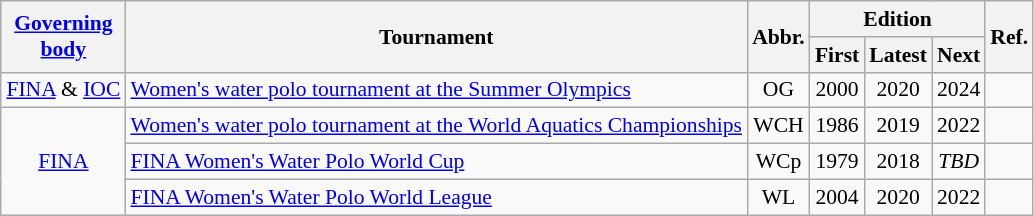<table class="wikitable" style="text-align: center; font-size: 90%; margin-left: 1em;">
<tr>
<th rowspan="2"><a href='#'>Governing<br>body</a></th>
<th rowspan="2">Tournament</th>
<th rowspan="2">Abbr.</th>
<th colspan="3">Edition</th>
<th rowspan="2">Ref.</th>
</tr>
<tr>
<th>First</th>
<th>Latest</th>
<th>Next</th>
</tr>
<tr>
<td><a href='#'>FINA</a> & <a href='#'>IOC</a></td>
<td style="text-align:left;"><a href='#'>Women's water polo tournament at the Summer Olympics</a></td>
<td>OG</td>
<td>2000</td>
<td>2020</td>
<td>2024</td>
<td></td>
</tr>
<tr>
<td rowspan="3"><a href='#'>FINA</a></td>
<td style="text-align:left;"><a href='#'>Women's water polo tournament at the World Aquatics Championships</a></td>
<td>WCH</td>
<td>1986</td>
<td>2019</td>
<td>2022</td>
<td></td>
</tr>
<tr>
<td style="text-align:left;"><a href='#'>FINA Women's Water Polo World Cup</a></td>
<td>WCp</td>
<td>1979</td>
<td>2018</td>
<td><em>TBD</em></td>
<td></td>
</tr>
<tr>
<td style="text-align:left;"><a href='#'>FINA Women's Water Polo World League</a></td>
<td>WL</td>
<td>2004</td>
<td>2020</td>
<td>2022</td>
<td></td>
</tr>
</table>
